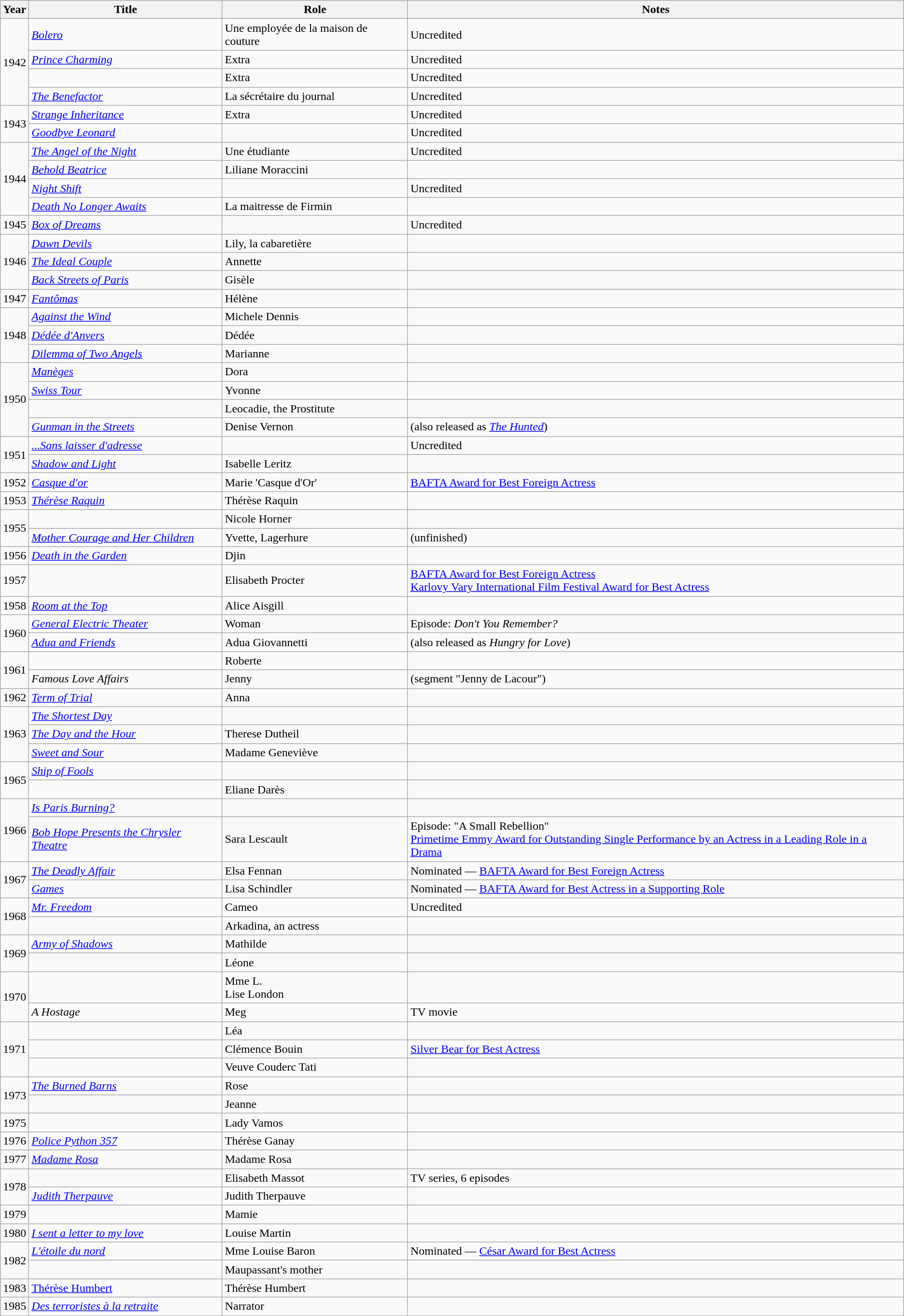<table class="wikitable sortable">
<tr>
<th>Year</th>
<th>Title</th>
<th>Role</th>
<th class="unsortable">Notes</th>
</tr>
<tr>
<td rowspan="4">1942</td>
<td><em><a href='#'>Bolero</a></em></td>
<td>Une employée de la maison de couture</td>
<td>Uncredited</td>
</tr>
<tr>
<td><em><a href='#'>Prince Charming</a></em></td>
<td>Extra</td>
<td>Uncredited</td>
</tr>
<tr>
<td><em></em></td>
<td>Extra</td>
<td>Uncredited</td>
</tr>
<tr>
<td><em><a href='#'>The Benefactor</a></em></td>
<td>La sécrétaire du journal</td>
<td>Uncredited</td>
</tr>
<tr>
<td rowspan="2">1943</td>
<td><em><a href='#'>Strange Inheritance</a></em></td>
<td>Extra</td>
<td>Uncredited</td>
</tr>
<tr>
<td><em><a href='#'>Goodbye Leonard</a></em></td>
<td></td>
<td>Uncredited</td>
</tr>
<tr>
<td rowspan="4">1944</td>
<td><em><a href='#'>The Angel of the Night</a></em></td>
<td>Une étudiante</td>
<td>Uncredited</td>
</tr>
<tr>
<td><em><a href='#'>Behold Beatrice</a></em></td>
<td>Liliane Moraccini</td>
<td></td>
</tr>
<tr>
<td><em><a href='#'>Night Shift</a></em></td>
<td></td>
<td>Uncredited</td>
</tr>
<tr>
<td><em><a href='#'>Death No Longer Awaits</a></em></td>
<td>La maitresse de Firmin</td>
<td></td>
</tr>
<tr>
<td>1945</td>
<td><em><a href='#'>Box of Dreams</a></em></td>
<td></td>
<td>Uncredited</td>
</tr>
<tr>
<td rowspan="3">1946</td>
<td><em><a href='#'>Dawn Devils</a></em></td>
<td>Lily, la cabaretière</td>
<td></td>
</tr>
<tr>
<td><em><a href='#'>The Ideal Couple</a></em></td>
<td>Annette</td>
<td></td>
</tr>
<tr>
<td><em><a href='#'>Back Streets of Paris</a></em></td>
<td>Gisèle</td>
<td></td>
</tr>
<tr>
<td>1947</td>
<td><em><a href='#'>Fantômas</a></em></td>
<td>Hélène</td>
<td></td>
</tr>
<tr>
<td rowspan="3">1948</td>
<td><em><a href='#'>Against the Wind</a></em></td>
<td>Michele Dennis</td>
<td></td>
</tr>
<tr>
<td><em><a href='#'>Dédée d'Anvers</a></em></td>
<td>Dédée</td>
<td></td>
</tr>
<tr>
<td><em><a href='#'>Dilemma of Two Angels</a></em></td>
<td>Marianne</td>
<td></td>
</tr>
<tr>
<td rowspan="4">1950</td>
<td><em><a href='#'>Manèges</a></em></td>
<td>Dora</td>
<td></td>
</tr>
<tr>
<td><em><a href='#'>Swiss Tour</a></em></td>
<td>Yvonne</td>
<td></td>
</tr>
<tr>
<td><em></em></td>
<td>Leocadie, the Prostitute</td>
<td></td>
</tr>
<tr>
<td><em><a href='#'>Gunman in the Streets</a></em></td>
<td>Denise Vernon</td>
<td>(also released as <em><a href='#'>The Hunted</a></em>)</td>
</tr>
<tr>
<td rowspan="2">1951</td>
<td><em><a href='#'>...Sans laisser d'adresse</a></em></td>
<td></td>
<td>Uncredited</td>
</tr>
<tr>
<td><em><a href='#'>Shadow and Light</a></em></td>
<td>Isabelle Leritz</td>
<td></td>
</tr>
<tr>
<td>1952</td>
<td><em><a href='#'>Casque d'or</a></em></td>
<td>Marie 'Casque d'Or'</td>
<td><a href='#'>BAFTA Award for Best Foreign Actress</a></td>
</tr>
<tr>
<td>1953</td>
<td><em><a href='#'>Thérèse Raquin</a></em></td>
<td>Thérèse Raquin</td>
<td></td>
</tr>
<tr>
<td rowspan="2">1955</td>
<td><em></em></td>
<td>Nicole Horner</td>
<td></td>
</tr>
<tr>
<td><em><a href='#'>Mother Courage and Her Children</a></em></td>
<td>Yvette, Lagerhure</td>
<td>(unfinished)</td>
</tr>
<tr>
<td>1956</td>
<td><em><a href='#'>Death in the Garden</a></em></td>
<td>Djin</td>
<td></td>
</tr>
<tr>
<td>1957</td>
<td><em></em></td>
<td>Elisabeth Procter</td>
<td><a href='#'>BAFTA Award for Best Foreign Actress</a><br><a href='#'>Karlovy Vary International Film Festival Award for Best Actress</a></td>
</tr>
<tr>
<td>1958</td>
<td><em><a href='#'>Room at the Top</a></em></td>
<td>Alice Aisgill</td>
<td></td>
</tr>
<tr>
<td rowspan="2">1960</td>
<td><em><a href='#'>General Electric Theater</a></em></td>
<td>Woman</td>
<td>Episode: <em>Don't You Remember?</em></td>
</tr>
<tr>
<td><em><a href='#'>Adua and Friends</a></em></td>
<td>Adua Giovannetti</td>
<td>(also released as <em>Hungry for Love</em>)</td>
</tr>
<tr>
<td rowspan="2">1961</td>
<td><em></em></td>
<td>Roberte</td>
<td></td>
</tr>
<tr>
<td><em>Famous Love Affairs</em></td>
<td>Jenny</td>
<td>(segment "Jenny de Lacour")</td>
</tr>
<tr>
<td>1962</td>
<td><em><a href='#'>Term of Trial</a></em></td>
<td>Anna</td>
<td></td>
</tr>
<tr>
<td rowspan="3">1963</td>
<td><em><a href='#'>The Shortest Day</a></em></td>
<td></td>
<td></td>
</tr>
<tr>
<td><em><a href='#'>The Day and the Hour</a></em></td>
<td>Therese Dutheil</td>
<td></td>
</tr>
<tr>
<td><em><a href='#'>Sweet and Sour</a></em></td>
<td>Madame Geneviève</td>
<td></td>
</tr>
<tr>
<td rowspan="2">1965</td>
<td><em><a href='#'>Ship of Fools</a></em></td>
<td></td>
<td></td>
</tr>
<tr>
<td><em></em></td>
<td>Eliane Darès</td>
<td></td>
</tr>
<tr>
<td rowspan="2">1966</td>
<td><em><a href='#'>Is Paris Burning?</a></em></td>
<td></td>
<td></td>
</tr>
<tr>
<td><em><a href='#'>Bob Hope Presents the Chrysler Theatre</a></em></td>
<td>Sara Lescault</td>
<td>Episode: "A Small Rebellion"<br><a href='#'>Primetime Emmy Award for Outstanding Single Performance by an Actress in a Leading Role in a Drama</a></td>
</tr>
<tr>
<td rowspan="2">1967</td>
<td><em><a href='#'>The Deadly Affair</a></em></td>
<td>Elsa Fennan</td>
<td>Nominated — <a href='#'>BAFTA Award for Best Foreign Actress</a></td>
</tr>
<tr>
<td><em><a href='#'>Games</a></em></td>
<td>Lisa Schindler</td>
<td>Nominated — <a href='#'>BAFTA Award for Best Actress in a Supporting Role</a></td>
</tr>
<tr>
<td rowspan="2">1968</td>
<td><em><a href='#'>Mr. Freedom</a></em></td>
<td>Cameo</td>
<td>Uncredited</td>
</tr>
<tr>
<td><em></em></td>
<td>Arkadina, an actress</td>
<td></td>
</tr>
<tr>
<td rowspan="2">1969</td>
<td><em><a href='#'>Army of Shadows</a></em></td>
<td>Mathilde</td>
<td></td>
</tr>
<tr>
<td><em></em></td>
<td>Léone</td>
<td></td>
</tr>
<tr>
<td rowspan="2">1970</td>
<td><em></em></td>
<td>Mme L. <br> Lise London</td>
<td></td>
</tr>
<tr>
<td><em>A Hostage</em></td>
<td>Meg</td>
<td>TV movie</td>
</tr>
<tr>
<td rowspan="3">1971</td>
<td><em></em></td>
<td>Léa</td>
<td></td>
</tr>
<tr>
<td><em></em></td>
<td>Clémence Bouin</td>
<td><a href='#'>Silver Bear for Best Actress</a> </td>
</tr>
<tr>
<td><em></em></td>
<td>Veuve Couderc Tati</td>
<td></td>
</tr>
<tr>
<td rowspan="2">1973</td>
<td><em><a href='#'>The Burned Barns</a></em></td>
<td>Rose</td>
<td></td>
</tr>
<tr>
<td><em></em></td>
<td>Jeanne</td>
<td></td>
</tr>
<tr>
<td>1975</td>
<td><em></em></td>
<td>Lady Vamos</td>
<td></td>
</tr>
<tr>
<td>1976</td>
<td><em><a href='#'>Police Python 357</a></em></td>
<td>Thérèse Ganay</td>
<td></td>
</tr>
<tr>
<td>1977</td>
<td><em><a href='#'>Madame Rosa</a></em></td>
<td>Madame Rosa</td>
<td></td>
</tr>
<tr>
<td rowspan="2">1978</td>
<td><em></em></td>
<td>Elisabeth Massot</td>
<td>TV series, 6 episodes</td>
</tr>
<tr>
<td><em><a href='#'>Judith Therpauve</a></em></td>
<td>Judith Therpauve</td>
<td></td>
</tr>
<tr>
<td>1979</td>
<td><em></em></td>
<td>Mamie</td>
<td></td>
</tr>
<tr>
<td>1980</td>
<td><em><a href='#'>I sent a letter to my love</a></em></td>
<td>Louise Martin</td>
<td></td>
</tr>
<tr>
<td rowspan="2">1982</td>
<td><em><a href='#'>L'étoile du nord</a></em></td>
<td>Mme Louise Baron</td>
<td>Nominated — <a href='#'>César Award for Best Actress</a></td>
</tr>
<tr>
<td><em></em></td>
<td>Maupassant's mother</td>
<td></td>
</tr>
<tr>
<td>1983</td>
<td><a href='#'>Thérèse Humbert</a></td>
<td>Thérèse Humbert</td>
<td></td>
</tr>
<tr>
<td>1985</td>
<td><em><a href='#'>Des terroristes à la retraite</a></em></td>
<td>Narrator</td>
<td></td>
</tr>
</table>
